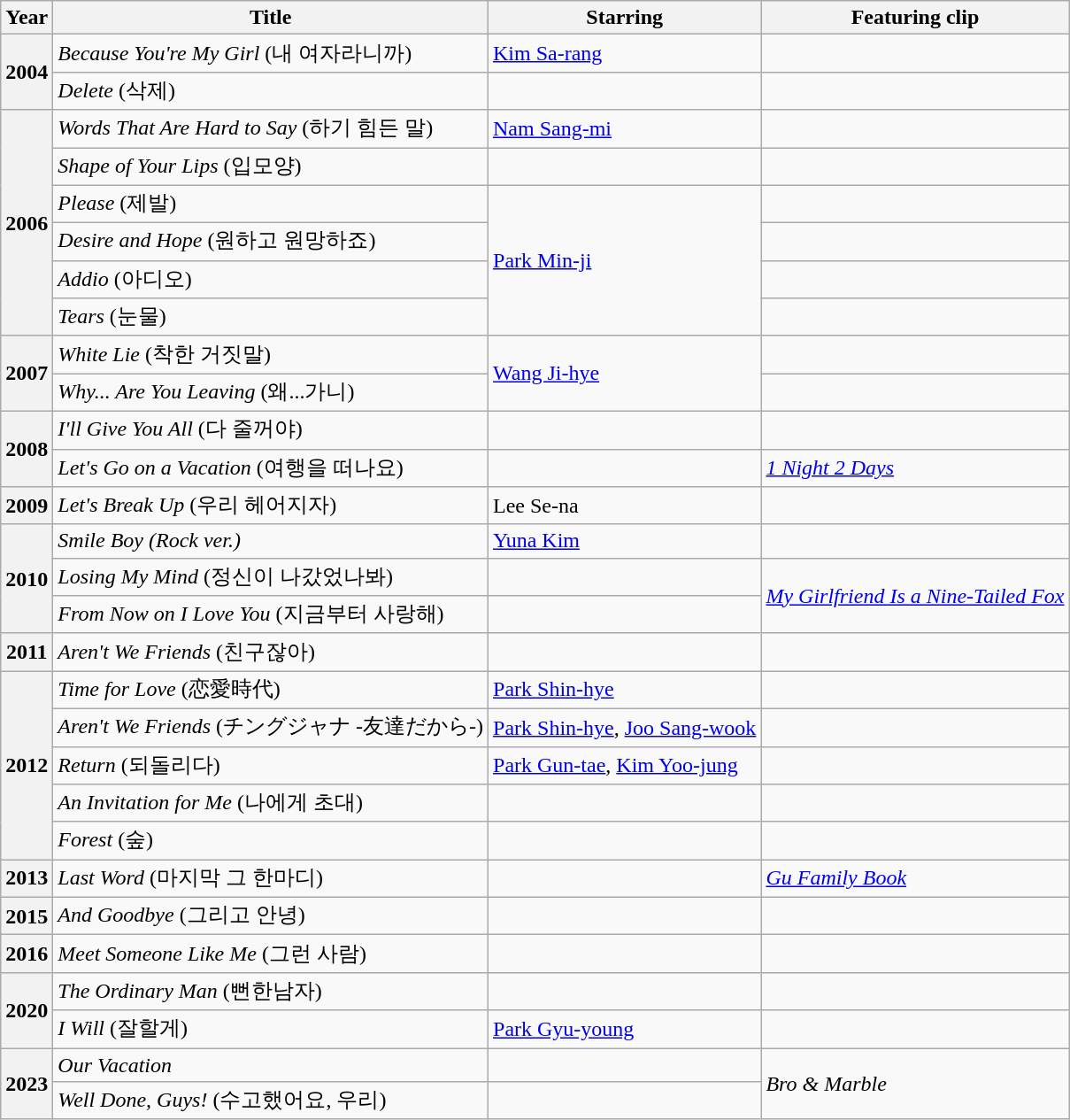<table class="wikitable sortable plainrowheaders">
<tr>
<th scope="col">Year</th>
<th scope="col">Title</th>
<th scope="col">Starring</th>
<th scope="col" class="unsortable">Featuring clip</th>
</tr>
<tr>
<th scope="row" rowspan="2">2004</th>
<td><em>Because You're My Girl</em> (내 여자라니까)</td>
<td><a href='#'>Kim Sa-rang</a></td>
<td></td>
</tr>
<tr>
<td><em>Delete</em> (삭제)</td>
<td></td>
<td></td>
</tr>
<tr>
<th rowspan="6" scope="row">2006</th>
<td><em>Words That Are Hard to Say</em> (하기 힘든 말)</td>
<td><a href='#'>Nam Sang-mi</a></td>
<td></td>
</tr>
<tr>
<td><em>Shape of Your Lips</em> (입모양)</td>
<td></td>
<td></td>
</tr>
<tr>
<td><em>Please</em> (제발)</td>
<td rowspan="4"><a href='#'>Park Min-ji</a></td>
<td></td>
</tr>
<tr>
<td><em>Desire and Hope</em> (원하고 원망하죠)</td>
<td></td>
</tr>
<tr>
<td><em>Addio</em> (아디오)</td>
<td></td>
</tr>
<tr>
<td><em>Tears</em> (눈물)</td>
<td></td>
</tr>
<tr>
<th rowspan="2" scope="row">2007</th>
<td><em>White Lie</em> (착한 거짓말)</td>
<td rowspan="2"><a href='#'>Wang Ji-hye</a></td>
<td></td>
</tr>
<tr>
<td><em>Why... Are You Leaving</em> (왜...가니)</td>
<td></td>
</tr>
<tr>
<th rowspan="2" scope="row">2008</th>
<td><em>I'll Give You All</em> (다 줄꺼야)</td>
<td></td>
<td></td>
</tr>
<tr>
<td><em>Let's Go on a Vacation</em> (여행을 떠나요)</td>
<td></td>
<td><em><a href='#'>1 Night 2 Days</a></em></td>
</tr>
<tr>
<th scope="row">2009</th>
<td><em>Let's Break Up</em> (우리 헤어지자)</td>
<td>Lee Se-na</td>
<td></td>
</tr>
<tr>
<th scope="row" rowspan=3>2010</th>
<td><em>Smile Boy (Rock ver.)</em></td>
<td><a href='#'>Yuna Kim</a></td>
<td></td>
</tr>
<tr>
<td><em>Losing My Mind</em> (정신이 나갔었나봐)</td>
<td></td>
<td rowspan="2"><em><a href='#'>My Girlfriend Is a Nine-Tailed Fox</a></em></td>
</tr>
<tr>
<td><em>From Now on I Love You</em> (지금부터 사랑해)</td>
<td></td>
</tr>
<tr>
<th scope="row">2011</th>
<td><em>Aren't We Friends</em> (친구잖아)</td>
<td></td>
<td></td>
</tr>
<tr>
<th scope="row" rowspan=5>2012</th>
<td><em>Time for Love</em> (恋愛時代)</td>
<td><a href='#'>Park Shin-hye</a></td>
<td></td>
</tr>
<tr>
<td><em>Aren't We Friends</em> (チングジャナ -友達だから-)</td>
<td><a href='#'>Park Shin-hye</a>, <a href='#'>Joo Sang-wook</a></td>
<td></td>
</tr>
<tr>
<td><em>Return</em> (되돌리다)</td>
<td><a href='#'>Park Gun-tae</a>, <a href='#'>Kim Yoo-jung</a></td>
<td></td>
</tr>
<tr>
<td><em>An Invitation for Me</em> (나에게 초대)</td>
<td></td>
<td></td>
</tr>
<tr>
<td><em>Forest</em> (숲)</td>
<td></td>
<td></td>
</tr>
<tr>
<th scope="row">2013</th>
<td><em>Last Word</em> (마지막 그 한마디)</td>
<td></td>
<td><em><a href='#'>Gu Family Book</a></em></td>
</tr>
<tr>
<th scope="row">2015</th>
<td><em>And Goodbye</em> (그리고 안녕)</td>
<td></td>
<td></td>
</tr>
<tr>
<th scope="row">2016</th>
<td><em>Meet Someone Like Me</em> (그런 사람)</td>
<td></td>
<td></td>
</tr>
<tr>
<th scope="row" rowspan=2>2020</th>
<td><em>The Ordinary Man</em> (뻔한남자)</td>
<td></td>
<td></td>
</tr>
<tr>
<td><em>I Will</em> (잘할게)</td>
<td><a href='#'>Park Gyu-young</a></td>
<td></td>
</tr>
<tr>
<th scope="row" rowspan="2">2023</th>
<td><em>Our Vacation</em></td>
<td></td>
<td rowspan=2><em>Bro & Marble</em></td>
</tr>
<tr>
<td><em>Well Done, Guys!</em> (수고했어요, 우리)</td>
<td></td>
</tr>
</table>
